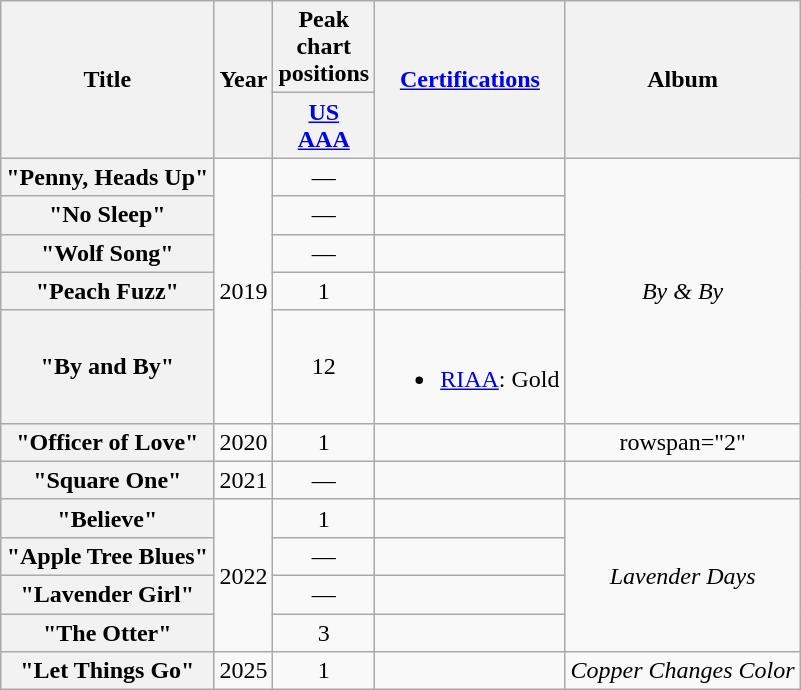<table class="wikitable plainrowheaders" style="text-align:center;">
<tr>
<th rowspan="2">Title</th>
<th rowspan="2">Year</th>
<th colspan="1">Peak<br>chart<br>positions</th>
<th rowspan="2"><a href='#'>Certifications</a></th>
<th rowspan="2">Album</th>
</tr>
<tr>
<th><a href='#'>US<br>AAA</a><br></th>
</tr>
<tr>
<th scope="row">"Penny, Heads Up"</th>
<td rowspan="5">2019</td>
<td align="center">—</td>
<td></td>
<td rowspan="5" align="center"><em>By & By</em></td>
</tr>
<tr>
<th scope="row">"No Sleep"</th>
<td align="center">—</td>
<td></td>
</tr>
<tr>
<th scope="row">"Wolf Song"</th>
<td align="center">—</td>
<td></td>
</tr>
<tr>
<th scope="row">"Peach Fuzz"</th>
<td align="center">1</td>
<td></td>
</tr>
<tr>
<th scope="row">"By and By"</th>
<td align="center">12</td>
<td><br><ul><li><a href='#'>RIAA</a>: Gold</li></ul></td>
</tr>
<tr>
<th scope="row">"Officer of Love"</th>
<td rowspan="1">2020</td>
<td align="center">1</td>
<td></td>
<td>rowspan="2" </td>
</tr>
<tr>
<th scope="row">"Square One"</th>
<td rowspan="1">2021</td>
<td align="center">—</td>
<td></td>
</tr>
<tr>
<th scope="row">"Believe"</th>
<td rowspan="4">2022</td>
<td align="center">1</td>
<td></td>
<td rowspan="4"><em>Lavender Days</em></td>
</tr>
<tr>
<th scope="row">"Apple Tree Blues"</th>
<td>—</td>
<td></td>
</tr>
<tr>
<th scope="row">"Lavender Girl"</th>
<td>—</td>
<td></td>
</tr>
<tr>
<th scope="row">"The Otter"</th>
<td>3</td>
<td></td>
</tr>
<tr>
<th scope="row">"Let Things Go"</th>
<td>2025</td>
<td>1</td>
<td></td>
<td rowspan="1"><em>Copper Changes Color</em></td>
</tr>
</table>
